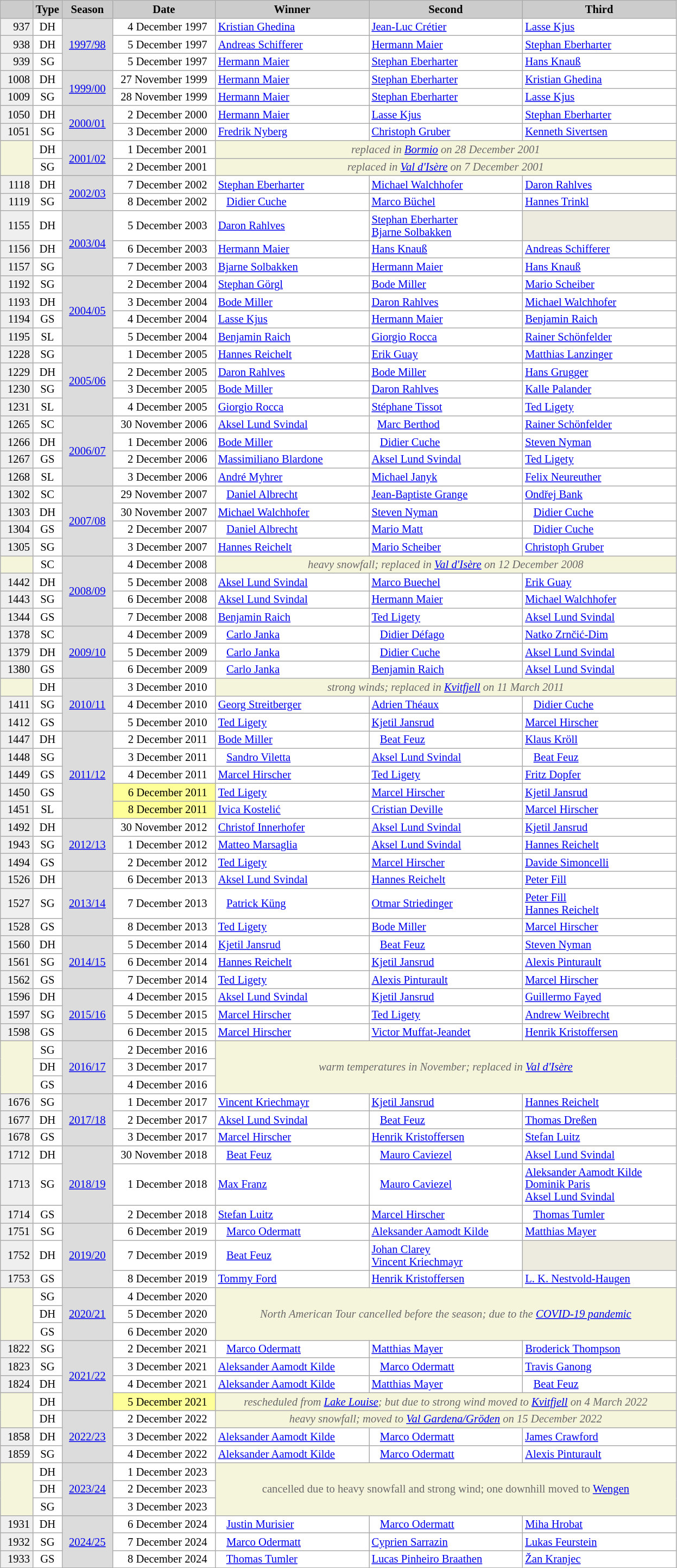<table class="wikitable plainrowheaders" style="background:#fff; font-size:86%; line-height:15px; border:grey solid 1px; border-collapse:collapse;">
<tr>
<th style="background-color: #ccc;" width="33"></th>
<th style="background-color: #ccc;" width="30">Type</th>
<th style="background-color: #ccc;" width="55">Season</th>
<th style="background-color: #ccc;" width="120">Date</th>
<th style="background:#ccc;" width="182">Winner</th>
<th style="background:#ccc;" width="182">Second</th>
<th style="background:#ccc;" width="182">Third</th>
</tr>
<tr>
<td align=right align=center bgcolor="#EFEFEF">937</td>
<td align=center>DH</td>
<td bgcolor=gainsboro align=center rowspan=3><a href='#'>1997/98</a></td>
<td align=right>4 December 1997  </td>
<td> <a href='#'>Kristian Ghedina</a></td>
<td> <a href='#'>Jean-Luc Crétier</a></td>
<td> <a href='#'>Lasse Kjus</a></td>
</tr>
<tr>
<td align=right align=center bgcolor="#EFEFEF">938</td>
<td align=center>DH</td>
<td align=right>5 December 1997  </td>
<td> <a href='#'>Andreas Schifferer</a></td>
<td> <a href='#'>Hermann Maier</a></td>
<td> <a href='#'>Stephan Eberharter</a></td>
</tr>
<tr>
<td align=right align=center bgcolor="#EFEFEF">939</td>
<td align=center>SG</td>
<td align=right>5 December 1997  </td>
<td> <a href='#'>Hermann Maier</a></td>
<td> <a href='#'>Stephan Eberharter</a></td>
<td> <a href='#'>Hans Knauß</a></td>
</tr>
<tr>
<td align=right align=center bgcolor="#EFEFEF">1008</td>
<td align=center>DH</td>
<td bgcolor=gainsboro align=center rowspan=2><a href='#'>1999/00</a></td>
<td align=right>27 November 1999  </td>
<td> <a href='#'>Hermann Maier</a></td>
<td> <a href='#'>Stephan Eberharter</a></td>
<td> <a href='#'>Kristian Ghedina</a></td>
</tr>
<tr>
<td align=right align=center bgcolor="#EFEFEF">1009</td>
<td align=center>SG</td>
<td align=right>28 November 1999  </td>
<td> <a href='#'>Hermann Maier</a></td>
<td> <a href='#'>Stephan Eberharter</a></td>
<td> <a href='#'>Lasse Kjus</a></td>
</tr>
<tr>
<td align=right align=center bgcolor="#EFEFEF">1050</td>
<td align=center>DH</td>
<td bgcolor=gainsboro align=center rowspan=2><a href='#'>2000/01</a></td>
<td align=right>2 December 2000  </td>
<td> <a href='#'>Hermann Maier</a></td>
<td> <a href='#'>Lasse Kjus</a></td>
<td> <a href='#'>Stephan Eberharter</a></td>
</tr>
<tr>
<td align=right align=center bgcolor="#EFEFEF">1051</td>
<td align=center>SG</td>
<td align=right>3 December 2000  </td>
<td> <a href='#'>Fredrik Nyberg</a></td>
<td> <a href='#'>Christoph Gruber</a></td>
<td> <a href='#'>Kenneth Sivertsen</a></td>
</tr>
<tr>
<td align=right rowspan=2 bgcolor="#F5F5DC"></td>
<td align=center>DH</td>
<td bgcolor=gainsboro align=center rowspan=2><a href='#'>2001/02</a></td>
<td align=right>1 December 2001  </td>
<td colspan=3 align=center bgcolor=F5F5DC style=color:#696969><em>replaced in <a href='#'>Bormio</a> on 28 December 2001</em></td>
</tr>
<tr>
<td align=center>SG</td>
<td align=right>2 December 2001  </td>
<td colspan=3 align=center bgcolor=F5F5DC style=color:#696969><em>replaced in <a href='#'>Val d'Isère</a> on 7 December 2001</em></td>
</tr>
<tr>
<td align=right align=center bgcolor="#EFEFEF">1118</td>
<td align=center>DH</td>
<td bgcolor=gainsboro align=center rowspan=2><a href='#'>2002/03</a></td>
<td align=right>7 December 2002  </td>
<td> <a href='#'>Stephan Eberharter</a></td>
<td> <a href='#'>Michael Walchhofer</a></td>
<td> <a href='#'>Daron Rahlves</a></td>
</tr>
<tr>
<td align=right align=center bgcolor="#EFEFEF">1119</td>
<td align=center>SG</td>
<td align=right>8 December 2002  </td>
<td>   <a href='#'>Didier Cuche</a></td>
<td> <a href='#'>Marco Büchel</a></td>
<td> <a href='#'>Hannes Trinkl</a></td>
</tr>
<tr>
<td align=right align=center bgcolor="#EFEFEF">1155</td>
<td align=center>DH</td>
<td bgcolor=gainsboro align=center rowspan=3><a href='#'>2003/04</a></td>
<td align=right>5 December 2003  </td>
<td> <a href='#'>Daron Rahlves</a></td>
<td> <a href='#'>Stephan Eberharter</a><br> <a href='#'>Bjarne Solbakken</a></td>
<td bgcolor="EDEAE0"></td>
</tr>
<tr>
<td align=right align=center bgcolor="#EFEFEF">1156</td>
<td align=center>DH</td>
<td align=right>6 December 2003  </td>
<td> <a href='#'>Hermann Maier</a></td>
<td> <a href='#'>Hans Knauß</a></td>
<td> <a href='#'>Andreas Schifferer</a></td>
</tr>
<tr>
<td align=right align=center bgcolor="#EFEFEF">1157</td>
<td align=center>SG</td>
<td align=right>7 December 2003  </td>
<td> <a href='#'>Bjarne Solbakken</a></td>
<td> <a href='#'>Hermann Maier</a></td>
<td> <a href='#'>Hans Knauß</a></td>
</tr>
<tr>
<td align=right align=center bgcolor="#EFEFEF">1192</td>
<td align=center>SG</td>
<td bgcolor=gainsboro align=center rowspan=4><a href='#'>2004/05</a></td>
<td align=right>2 December 2004  </td>
<td> <a href='#'>Stephan Görgl</a></td>
<td> <a href='#'>Bode Miller</a></td>
<td> <a href='#'>Mario Scheiber</a></td>
</tr>
<tr>
<td align=right align=center bgcolor="#EFEFEF">1193</td>
<td align=center>DH</td>
<td align=right>3 December 2004  </td>
<td> <a href='#'>Bode Miller</a></td>
<td> <a href='#'>Daron Rahlves</a></td>
<td> <a href='#'>Michael Walchhofer</a></td>
</tr>
<tr>
<td align=right align=center bgcolor="#EFEFEF">1194</td>
<td align=center>GS</td>
<td align=right>4 December 2004  </td>
<td> <a href='#'>Lasse Kjus</a></td>
<td> <a href='#'>Hermann Maier</a></td>
<td> <a href='#'>Benjamin Raich</a></td>
</tr>
<tr>
<td align=right align=center bgcolor="#EFEFEF">1195</td>
<td align=center>SL</td>
<td align=right>5 December 2004  </td>
<td> <a href='#'>Benjamin Raich</a></td>
<td> <a href='#'>Giorgio Rocca</a></td>
<td> <a href='#'>Rainer Schönfelder</a></td>
</tr>
<tr>
<td align=right align=center bgcolor="#EFEFEF">1228</td>
<td align=center>SG</td>
<td bgcolor=gainsboro align=center rowspan=4><a href='#'>2005/06</a></td>
<td align=right>1 December 2005  </td>
<td> <a href='#'>Hannes Reichelt</a></td>
<td> <a href='#'>Erik Guay</a></td>
<td> <a href='#'>Matthias Lanzinger</a></td>
</tr>
<tr>
<td align=right align=center bgcolor="#EFEFEF">1229</td>
<td align=center>DH</td>
<td align=right>2 December 2005  </td>
<td> <a href='#'>Daron Rahlves</a></td>
<td> <a href='#'>Bode Miller</a></td>
<td> <a href='#'>Hans Grugger</a></td>
</tr>
<tr>
<td align=right align=center bgcolor="#EFEFEF">1230</td>
<td align=center>SG</td>
<td align=right>3 December 2005  </td>
<td> <a href='#'>Bode Miller</a></td>
<td> <a href='#'>Daron Rahlves</a></td>
<td> <a href='#'>Kalle Palander</a></td>
</tr>
<tr>
<td align=right align=center bgcolor="#EFEFEF">1231</td>
<td align=center>SL</td>
<td align=right>4 December 2005  </td>
<td> <a href='#'>Giorgio Rocca</a></td>
<td> <a href='#'>Stéphane Tissot</a></td>
<td> <a href='#'>Ted Ligety</a></td>
</tr>
<tr>
<td align=right align=center bgcolor="#EFEFEF">1265</td>
<td align=center>SC</td>
<td bgcolor=gainsboro align=center rowspan=4><a href='#'>2006/07</a></td>
<td align=right>30 November 2006  </td>
<td> <a href='#'>Aksel Lund Svindal</a></td>
<td>  <a href='#'>Marc Berthod</a></td>
<td> <a href='#'>Rainer Schönfelder</a></td>
</tr>
<tr>
<td align=right align=center bgcolor="#EFEFEF">1266</td>
<td align=center>DH</td>
<td align=right>1 December 2006  </td>
<td> <a href='#'>Bode Miller</a></td>
<td>   <a href='#'>Didier Cuche</a></td>
<td> <a href='#'>Steven Nyman</a></td>
</tr>
<tr>
<td align=right align=center bgcolor="#EFEFEF">1267</td>
<td align=center>GS</td>
<td align=right>2 December 2006  </td>
<td> <a href='#'>Massimiliano Blardone</a></td>
<td> <a href='#'>Aksel Lund Svindal</a></td>
<td> <a href='#'>Ted Ligety</a></td>
</tr>
<tr>
<td align=right align=center bgcolor="#EFEFEF">1268</td>
<td align=center>SL</td>
<td align=right>3 December 2006  </td>
<td> <a href='#'>André Myhrer</a></td>
<td> <a href='#'>Michael Janyk</a></td>
<td> <a href='#'>Felix Neureuther</a></td>
</tr>
<tr>
<td align=right align=center bgcolor="#EFEFEF">1302</td>
<td align=center>SC</td>
<td bgcolor=gainsboro align=center rowspan=4><a href='#'>2007/08</a></td>
<td align=right>29 November 2007  </td>
<td>   <a href='#'>Daniel Albrecht</a></td>
<td> <a href='#'>Jean-Baptiste Grange</a></td>
<td> <a href='#'>Ondřej Bank</a></td>
</tr>
<tr>
<td align=right align=center bgcolor="#EFEFEF">1303</td>
<td align=center>DH</td>
<td align=right>30 November 2007  </td>
<td> <a href='#'>Michael Walchhofer</a></td>
<td> <a href='#'>Steven Nyman</a></td>
<td>   <a href='#'>Didier Cuche</a></td>
</tr>
<tr>
<td align=right align=center bgcolor="#EFEFEF">1304</td>
<td align=center>GS</td>
<td align=right>2 December 2007  </td>
<td>   <a href='#'>Daniel Albrecht</a></td>
<td> <a href='#'>Mario Matt</a></td>
<td>   <a href='#'>Didier Cuche</a></td>
</tr>
<tr>
<td align=right align=center bgcolor="#EFEFEF">1305</td>
<td align=center>SG</td>
<td align=right>3 December 2007  </td>
<td> <a href='#'>Hannes Reichelt</a></td>
<td> <a href='#'>Mario Scheiber</a></td>
<td> <a href='#'>Christoph Gruber</a></td>
</tr>
<tr>
<td align=right align=center bgcolor="#F5F5DC"></td>
<td align=center>SC</td>
<td bgcolor=gainsboro align=center rowspan=4><a href='#'>2008/09</a></td>
<td align=right>4 December 2008  </td>
<td colspan=4 align=center bgcolor=F5F5DC style=color:#696969><em>heavy snowfall; replaced in <a href='#'>Val d'Isère</a> on 12 December 2008</em></td>
</tr>
<tr>
<td align=right align=center bgcolor="#EFEFEF">1442</td>
<td align=center>DH</td>
<td align=right>5 December 2008  </td>
<td> <a href='#'>Aksel Lund Svindal</a></td>
<td> <a href='#'>Marco Buechel</a></td>
<td> <a href='#'>Erik Guay</a></td>
</tr>
<tr>
<td align=right align=center bgcolor="#EFEFEF">1443</td>
<td align=center>SG</td>
<td align=right>6 December 2008  </td>
<td> <a href='#'>Aksel Lund Svindal</a></td>
<td> <a href='#'>Hermann Maier</a></td>
<td> <a href='#'>Michael Walchhofer</a></td>
</tr>
<tr>
<td align=right align=center bgcolor="#EFEFEF">1344</td>
<td align=center>GS</td>
<td align=right>7 December 2008  </td>
<td> <a href='#'>Benjamin Raich</a></td>
<td> <a href='#'>Ted Ligety</a></td>
<td> <a href='#'>Aksel Lund Svindal</a></td>
</tr>
<tr>
<td align=right align=center bgcolor="#EFEFEF">1378</td>
<td align=center>SC</td>
<td bgcolor=gainsboro align=center rowspan=3><a href='#'>2009/10</a></td>
<td align=right>4 December 2009  </td>
<td>   <a href='#'>Carlo Janka</a></td>
<td>   <a href='#'>Didier Défago</a></td>
<td> <a href='#'>Natko Zrnčić-Dim</a></td>
</tr>
<tr>
<td align=right align=center bgcolor="#EFEFEF">1379</td>
<td align=center>DH</td>
<td align=right>5 December 2009  </td>
<td>   <a href='#'>Carlo Janka</a></td>
<td>   <a href='#'>Didier Cuche</a></td>
<td> <a href='#'>Aksel Lund Svindal</a></td>
</tr>
<tr>
<td align=right align=center bgcolor="#EFEFEF">1380</td>
<td align=center>GS</td>
<td align=right>6 December 2009  </td>
<td>   <a href='#'>Carlo Janka</a></td>
<td> <a href='#'>Benjamin Raich</a></td>
<td> <a href='#'>Aksel Lund Svindal</a></td>
</tr>
<tr>
<td align=right align=center bgcolor="#F5F5DC"></td>
<td align=center>DH</td>
<td bgcolor=gainsboro align=center rowspan=3><a href='#'>2010/11</a></td>
<td align=right>3 December 2010  </td>
<td colspan=3 align=center bgcolor=F5F5DC style=color:#696969><em>strong winds; replaced in <a href='#'>Kvitfjell</a> on 11 March 2011</em></td>
</tr>
<tr>
<td align=right align=center bgcolor="#EFEFEF">1411</td>
<td align=center>SG</td>
<td align=right>4 December 2010  </td>
<td> <a href='#'>Georg Streitberger</a></td>
<td> <a href='#'>Adrien Théaux</a></td>
<td>   <a href='#'>Didier Cuche</a></td>
</tr>
<tr>
<td align=right align=center bgcolor="#EFEFEF">1412</td>
<td align=center>GS</td>
<td align=right>5 December 2010  </td>
<td> <a href='#'>Ted Ligety</a></td>
<td> <a href='#'>Kjetil Jansrud</a></td>
<td> <a href='#'>Marcel Hirscher</a></td>
</tr>
<tr>
<td align=right align=center bgcolor="#EFEFEF">1447</td>
<td align=center>DH</td>
<td bgcolor=gainsboro align=center rowspan=5><a href='#'>2011/12</a></td>
<td align=right>2 December 2011  </td>
<td> <a href='#'>Bode Miller</a></td>
<td>   <a href='#'>Beat Feuz</a></td>
<td> <a href='#'>Klaus Kröll</a></td>
</tr>
<tr>
<td align=right align=center bgcolor="#EFEFEF">1448</td>
<td align=center>SG</td>
<td align=right>3 December 2011  </td>
<td>   <a href='#'>Sandro Viletta</a></td>
<td> <a href='#'>Aksel Lund Svindal</a></td>
<td>   <a href='#'>Beat Feuz</a></td>
</tr>
<tr>
<td align=right align=center bgcolor="#EFEFEF">1449</td>
<td align=center>GS</td>
<td align=right>4 December 2011  </td>
<td> <a href='#'>Marcel Hirscher</a></td>
<td> <a href='#'>Ted Ligety</a></td>
<td> <a href='#'>Fritz Dopfer</a></td>
</tr>
<tr>
<td align=right align=center bgcolor="#EFEFEF">1450</td>
<td align=center>GS</td>
<td align=right bgcolor=#FFFF99>6 December 2011  </td>
<td> <a href='#'>Ted Ligety</a></td>
<td> <a href='#'>Marcel Hirscher</a></td>
<td> <a href='#'>Kjetil Jansrud</a></td>
</tr>
<tr>
<td align=right align=center bgcolor="#EFEFEF">1451</td>
<td align=center>SL</td>
<td align=right bgcolor=#FFFF99>8 December 2011  </td>
<td> <a href='#'>Ivica Kostelić</a></td>
<td> <a href='#'>Cristian Deville</a></td>
<td> <a href='#'>Marcel Hirscher</a></td>
</tr>
<tr>
<td align=right align=center bgcolor="#EFEFEF">1492</td>
<td align=center>DH</td>
<td bgcolor=gainsboro align=center rowspan=3><a href='#'>2012/13</a></td>
<td align=right>30 November 2012  </td>
<td> <a href='#'>Christof Innerhofer</a></td>
<td> <a href='#'>Aksel Lund Svindal</a></td>
<td> <a href='#'>Kjetil Jansrud</a></td>
</tr>
<tr>
<td align=right align=center bgcolor="#EFEFEF">1943</td>
<td align=center>SG</td>
<td align=right>1 December 2012  </td>
<td> <a href='#'>Matteo Marsaglia</a></td>
<td> <a href='#'>Aksel Lund Svindal</a></td>
<td> <a href='#'>Hannes Reichelt</a></td>
</tr>
<tr>
<td align=right align=center bgcolor="#EFEFEF">1494</td>
<td align=center>GS</td>
<td align=right>2 December 2012  </td>
<td> <a href='#'>Ted Ligety</a></td>
<td> <a href='#'>Marcel Hirscher</a></td>
<td> <a href='#'>Davide Simoncelli</a></td>
</tr>
<tr>
<td align=right align=center bgcolor="#EFEFEF">1526</td>
<td align=center>DH</td>
<td bgcolor=gainsboro align=center rowspan=3><a href='#'>2013/14</a></td>
<td align=right>6 December 2013  </td>
<td> <a href='#'>Aksel Lund Svindal</a></td>
<td> <a href='#'>Hannes Reichelt</a></td>
<td> <a href='#'>Peter Fill</a></td>
</tr>
<tr>
<td align=right align=center bgcolor="#EFEFEF">1527</td>
<td align=center>SG</td>
<td align=right>7 December 2013  </td>
<td>   <a href='#'>Patrick Küng</a></td>
<td> <a href='#'>Otmar Striedinger</a></td>
<td> <a href='#'>Peter Fill</a><br> <a href='#'>Hannes Reichelt</a></td>
</tr>
<tr>
<td align=right align=center bgcolor="#EFEFEF">1528</td>
<td align=center>GS</td>
<td align=right>8 December 2013  </td>
<td> <a href='#'>Ted Ligety</a></td>
<td> <a href='#'>Bode Miller</a></td>
<td> <a href='#'>Marcel Hirscher</a></td>
</tr>
<tr>
<td align=right align=center bgcolor="#EFEFEF">1560</td>
<td align=center>DH</td>
<td bgcolor=gainsboro align=center rowspan=3><a href='#'>2014/15</a></td>
<td align=right>5 December 2014  </td>
<td> <a href='#'>Kjetil Jansrud</a></td>
<td>   <a href='#'>Beat Feuz</a></td>
<td> <a href='#'>Steven Nyman</a></td>
</tr>
<tr>
<td align=right align=center bgcolor="#EFEFEF">1561</td>
<td align=center>SG</td>
<td align=right>6 December 2014  </td>
<td> <a href='#'>Hannes Reichelt</a></td>
<td> <a href='#'>Kjetil Jansrud</a></td>
<td> <a href='#'>Alexis Pinturault</a></td>
</tr>
<tr>
<td align=right align=center bgcolor="#EFEFEF">1562</td>
<td align=center>GS</td>
<td align=right>7 December 2014  </td>
<td> <a href='#'>Ted Ligety</a></td>
<td> <a href='#'>Alexis Pinturault</a></td>
<td> <a href='#'>Marcel Hirscher</a></td>
</tr>
<tr>
<td align=right align=center bgcolor="#EFEFEF">1596</td>
<td align=center>DH</td>
<td bgcolor=gainsboro align=center rowspan=3><a href='#'>2015/16</a></td>
<td align=right>4 December 2015  </td>
<td> <a href='#'>Aksel Lund Svindal</a></td>
<td> <a href='#'>Kjetil Jansrud</a></td>
<td> <a href='#'>Guillermo Fayed</a></td>
</tr>
<tr>
<td align=right align=center bgcolor="#EFEFEF">1597</td>
<td align=center>SG</td>
<td align=right>5 December 2015  </td>
<td> <a href='#'>Marcel Hirscher</a></td>
<td> <a href='#'>Ted Ligety</a></td>
<td> <a href='#'>Andrew Weibrecht</a></td>
</tr>
<tr>
<td align=right align=center bgcolor="#EFEFEF">1598</td>
<td align=center>GS</td>
<td align=right>6 December 2015  </td>
<td> <a href='#'>Marcel Hirscher</a></td>
<td> <a href='#'>Victor Muffat-Jeandet</a></td>
<td> <a href='#'>Henrik Kristoffersen</a></td>
</tr>
<tr>
<td align=right rowspan=3 bgcolor="#F5F5DC"></td>
<td align=center>SG</td>
<td bgcolor=gainsboro align=center rowspan=3><a href='#'>2016/17</a></td>
<td align=right>2 December 2016  </td>
<td colspan=3 align=center rowspan=3 bgcolor=F5F5DC style=color:#696969><em>warm temperatures in November; replaced in <a href='#'>Val d'Isère</a></em></td>
</tr>
<tr>
<td align=center>DH</td>
<td align=right>3 December 2017  </td>
</tr>
<tr>
<td align=center>GS</td>
<td align=right>4 December 2016  </td>
</tr>
<tr>
<td align=right align=center bgcolor="#EFEFEF">1676</td>
<td align=center>SG</td>
<td bgcolor=gainsboro align=center rowspan=3><a href='#'>2017/18</a></td>
<td align=right>1 December 2017  </td>
<td> <a href='#'>Vincent Kriechmayr</a></td>
<td> <a href='#'>Kjetil Jansrud</a></td>
<td> <a href='#'>Hannes Reichelt</a></td>
</tr>
<tr>
<td align=right align=center bgcolor="#EFEFEF">1677</td>
<td align=center>DH</td>
<td align=right>2 December 2017  </td>
<td> <a href='#'>Aksel Lund Svindal</a></td>
<td>   <a href='#'>Beat Feuz</a></td>
<td> <a href='#'>Thomas Dreßen</a></td>
</tr>
<tr>
<td align=right align=center bgcolor="#EFEFEF">1678</td>
<td align=center>GS</td>
<td align=right>3 December 2017  </td>
<td> <a href='#'>Marcel Hirscher</a></td>
<td> <a href='#'>Henrik Kristoffersen</a></td>
<td> <a href='#'>Stefan Luitz</a></td>
</tr>
<tr>
<td align=right align=center bgcolor="#EFEFEF">1712</td>
<td align=center>DH</td>
<td bgcolor=gainsboro align=center rowspan=3><a href='#'>2018/19</a></td>
<td align=right>30 November 2018  </td>
<td>   <a href='#'>Beat Feuz</a></td>
<td>   <a href='#'>Mauro Caviezel</a></td>
<td> <a href='#'>Aksel Lund Svindal</a></td>
</tr>
<tr>
<td align=right align=center bgcolor="#EFEFEF">1713</td>
<td align=center>SG</td>
<td align=right>1 December 2018  </td>
<td> <a href='#'>Max Franz</a></td>
<td>   <a href='#'>Mauro Caviezel</a></td>
<td> <a href='#'>Aleksander Aamodt Kilde</a><br> <a href='#'>Dominik Paris</a><br> <a href='#'>Aksel Lund Svindal</a></td>
</tr>
<tr>
<td align=right align=center bgcolor="#EFEFEF">1714</td>
<td align=center>GS</td>
<td align=right>2 December 2018  </td>
<td> <a href='#'>Stefan Luitz</a></td>
<td> <a href='#'>Marcel Hirscher</a></td>
<td>   <a href='#'>Thomas Tumler</a></td>
</tr>
<tr>
<td align=right align=center bgcolor="#EFEFEF">1751</td>
<td align=center>SG</td>
<td bgcolor=gainsboro align=center rowspan=3><a href='#'>2019/20</a></td>
<td align=right>6 December 2019  </td>
<td>   <a href='#'>Marco Odermatt</a></td>
<td> <a href='#'>Aleksander Aamodt Kilde</a></td>
<td> <a href='#'>Matthias Mayer</a></td>
</tr>
<tr>
<td align=right align=center bgcolor="#EFEFEF">1752</td>
<td align=center>DH</td>
<td align=right>7 December 2019  </td>
<td>   <a href='#'>Beat Feuz</a></td>
<td> <a href='#'>Johan Clarey</a><br>  <a href='#'>Vincent Kriechmayr</a></td>
<td bgcolor="EDEAE0"></td>
</tr>
<tr>
<td align=right align=center bgcolor="#EFEFEF">1753</td>
<td align=center>GS</td>
<td align=right>8 December 2019  </td>
<td> <a href='#'>Tommy Ford</a></td>
<td> <a href='#'>Henrik Kristoffersen</a></td>
<td> <a href='#'>L. K. Nestvold-Haugen</a></td>
</tr>
<tr>
<td bgcolor="F5F5DC" rowspan=3></td>
<td align=center>SG</td>
<td bgcolor=gainsboro align=center rowspan=3><a href='#'>2020/21</a></td>
<td align=right>4 December 2020  </td>
<td colspan=3 rowspan=3 align=center bgcolor=F5F5DC style=color:#696969><em>North American Tour cancelled before the season; due to the <a href='#'>COVID-19 pandemic</a></em></td>
</tr>
<tr>
<td align=center>DH</td>
<td align=right>5 December 2020  </td>
</tr>
<tr>
<td align=center>GS</td>
<td align=right>6 December 2020  </td>
</tr>
<tr>
<td align=right align=center bgcolor="#EFEFEF">1822</td>
<td align=center>SG</td>
<td bgcolor=gainsboro align=center rowspan=4><a href='#'>2021/22</a></td>
<td align=right>2 December 2021  </td>
<td>   <a href='#'>Marco Odermatt</a></td>
<td> <a href='#'>Matthias Mayer</a></td>
<td> <a href='#'>Broderick Thompson</a></td>
</tr>
<tr>
<td align=right align=center bgcolor="#EFEFEF">1823</td>
<td align=center>SG</td>
<td align=right>3 December 2021  </td>
<td> <a href='#'>Aleksander Aamodt Kilde</a></td>
<td>   <a href='#'>Marco Odermatt</a></td>
<td> <a href='#'>Travis Ganong</a></td>
</tr>
<tr>
<td align=right align=center bgcolor="#EFEFEF">1824</td>
<td align=center>DH</td>
<td align=right>4 December 2021  </td>
<td> <a href='#'>Aleksander Aamodt Kilde</a></td>
<td> <a href='#'>Matthias Mayer</a></td>
<td>   <a href='#'>Beat Feuz</a></td>
</tr>
<tr>
<td align=right align=center bgcolor="F5F5DC" rowspan=2></td>
<td align=center>DH</td>
<td align=right bgcolor=#FFFF99>5 December 2021  </td>
<td colspan=3 align=center bgcolor=F5F5DC style=color:#696969><em>rescheduled from <a href='#'>Lake Louise</a>; but due to strong wind moved to <a href='#'>Kvitfjell</a> on 4 March 2022</em></td>
</tr>
<tr>
<td align=center>DH</td>
<td bgcolor=gainsboro align=center rowspan=3><a href='#'>2022/23</a></td>
<td align=right>2 December 2022  </td>
<td colspan=3 align=center bgcolor=F5F5DC style=color:#696969><em>heavy snowfall; moved to <a href='#'>Val Gardena/Gröden</a> on 15 December 2022</td>
</tr>
<tr>
<td align=right align=center bgcolor="#EFEFEF">1858</td>
<td align=center>DH</td>
<td align=right>3 December 2022  </td>
<td> <a href='#'>Aleksander Aamodt Kilde</a></td>
<td>   <a href='#'>Marco Odermatt</a></td>
<td> <a href='#'>James Crawford</a></td>
</tr>
<tr>
<td align=right align=center bgcolor="#EFEFEF">1859</td>
<td align=center>SG</td>
<td align=right>4 December 2022  </td>
<td> <a href='#'>Aleksander Aamodt Kilde</a></td>
<td>   <a href='#'>Marco Odermatt</a></td>
<td> <a href='#'>Alexis Pinturault</a></td>
</tr>
<tr>
<td bgcolor="F5F5DC" rowspan=3></td>
<td align=center>DH</td>
<td bgcolor=gainsboro align=center rowspan=3><a href='#'>2023/24</a></td>
<td align=right>1 December 2023  </td>
<td colspan=3 rowspan=3 align=center bgcolor=F5F5DC style=color:#696969></em>cancelled due to heavy snowfall and strong wind; one downhill moved to <a href='#'>Wengen</a><em></td>
</tr>
<tr>
<td align=center>DH</td>
<td align=right>2 December 2023  </td>
</tr>
<tr>
<td align=center>SG</td>
<td align=right>3 December 2023  </td>
</tr>
<tr>
<td align=right align=center bgcolor="#EFEFEF">1931</td>
<td align=center>DH</td>
<td bgcolor=gainsboro align=center rowspan=3><a href='#'>2024/25</a></td>
<td align=right>6 December 2024  </td>
<td>   <a href='#'>Justin Murisier</a></td>
<td>   <a href='#'>Marco Odermatt</a></td>
<td> <a href='#'>Miha Hrobat</a></td>
</tr>
<tr>
<td align=right align=center bgcolor="#EFEFEF">1932</td>
<td align=center>SG</td>
<td align=right>7 December 2024  </td>
<td>   <a href='#'>Marco Odermatt</a></td>
<td> <a href='#'>Cyprien Sarrazin</a></td>
<td> <a href='#'>Lukas Feurstein</a></td>
</tr>
<tr>
<td align=right align=center bgcolor="#EFEFEF">1933</td>
<td align=center>GS</td>
<td align=right>8 December 2024  </td>
<td>   <a href='#'>Thomas Tumler</a></td>
<td> <a href='#'>Lucas Pinheiro Braathen</a></td>
<td> <a href='#'>Žan Kranjec</a></td>
</tr>
</table>
